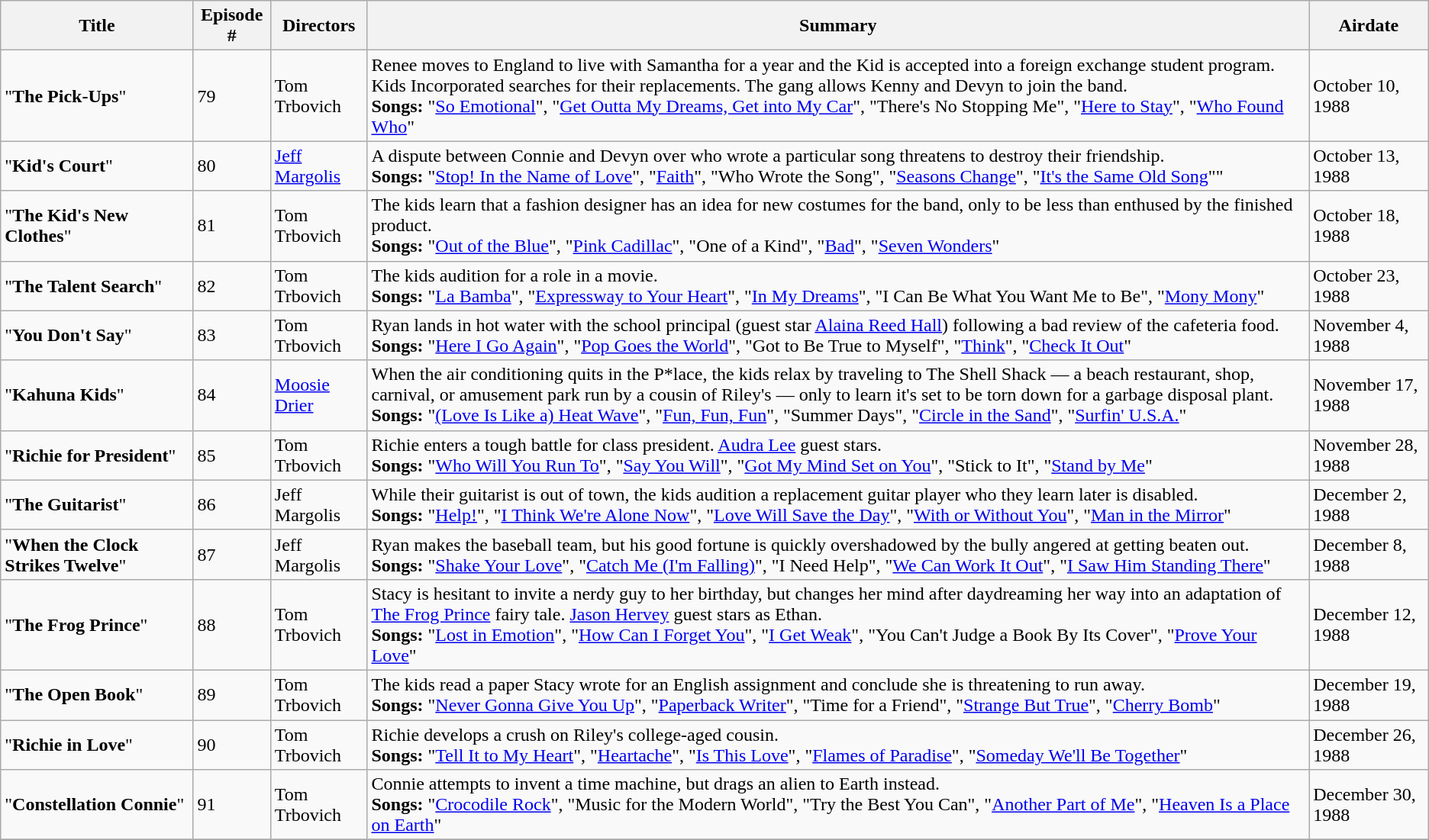<table class="wikitable">
<tr>
<th>Title</th>
<th>Episode #</th>
<th>Directors</th>
<th>Summary</th>
<th>Airdate</th>
</tr>
<tr>
<td>"<strong>The Pick-Ups</strong>"</td>
<td>79</td>
<td>Tom Trbovich</td>
<td>Renee moves to England to live with Samantha for a year and the Kid is accepted into a foreign exchange student program. Kids Incorporated searches for their replacements. The gang allows Kenny and Devyn to join the band.<br><strong>Songs:</strong> "<a href='#'>So Emotional</a>", "<a href='#'>Get Outta My Dreams, Get into My Car</a>", "There's No Stopping Me", "<a href='#'>Here to Stay</a>", "<a href='#'>Who Found Who</a>"</td>
<td>October 10, 1988</td>
</tr>
<tr>
<td>"<strong>Kid's Court</strong>"</td>
<td>80</td>
<td><a href='#'>Jeff Margolis</a></td>
<td>A dispute between Connie and Devyn over who wrote a particular song threatens to destroy their friendship.<br><strong>Songs:</strong> "<a href='#'>Stop! In the Name of Love</a>", "<a href='#'>Faith</a>", "Who Wrote the Song", "<a href='#'>Seasons Change</a>", "<a href='#'>It's the Same Old Song</a>""</td>
<td>October 13, 1988</td>
</tr>
<tr>
<td>"<strong>The Kid's New Clothes</strong>"</td>
<td>81</td>
<td>Tom Trbovich</td>
<td>The kids learn that a fashion designer has an idea for new costumes for the band, only to be less than enthused by the finished product.<br><strong>Songs:</strong> "<a href='#'>Out of the Blue</a>", "<a href='#'>Pink Cadillac</a>", "One of a Kind", "<a href='#'>Bad</a>", "<a href='#'>Seven Wonders</a>"</td>
<td>October 18, 1988</td>
</tr>
<tr>
<td>"<strong>The Talent Search</strong>"</td>
<td>82</td>
<td>Tom Trbovich</td>
<td>The kids audition for a role in a movie.<br><strong>Songs:</strong> "<a href='#'>La Bamba</a>", "<a href='#'>Expressway to Your Heart</a>", "<a href='#'>In My Dreams</a>", "I Can Be What You Want Me to Be", "<a href='#'>Mony Mony</a>"</td>
<td>October 23, 1988</td>
</tr>
<tr>
<td>"<strong>You Don't Say</strong>"</td>
<td>83</td>
<td>Tom Trbovich</td>
<td>Ryan lands in hot water with the school principal (guest star <a href='#'>Alaina Reed Hall</a>) following a bad review of the cafeteria food.<br><strong>Songs:</strong> "<a href='#'>Here I Go Again</a>", "<a href='#'>Pop Goes the World</a>", "Got to Be True to Myself", "<a href='#'>Think</a>", "<a href='#'>Check It Out</a>"</td>
<td>November 4, 1988</td>
</tr>
<tr>
<td>"<strong>Kahuna Kids</strong>"</td>
<td>84</td>
<td><a href='#'>Moosie Drier</a></td>
<td>When the air conditioning quits in the P*lace, the kids relax by traveling to The Shell Shack — a beach restaurant, shop, carnival, or amusement park run by a cousin of Riley's — only to learn it's set to be torn down for a garbage disposal plant.<br><strong>Songs:</strong> "<a href='#'>(Love Is Like a) Heat Wave</a>", "<a href='#'>Fun, Fun, Fun</a>", "Summer Days", "<a href='#'>Circle in the Sand</a>", "<a href='#'>Surfin' U.S.A.</a>"</td>
<td>November 17, 1988</td>
</tr>
<tr>
<td>"<strong>Richie for President</strong>"</td>
<td>85</td>
<td>Tom Trbovich</td>
<td>Richie enters a tough battle for class president. <a href='#'>Audra Lee</a> guest stars.<br><strong>Songs:</strong> "<a href='#'>Who Will You Run To</a>", "<a href='#'>Say You Will</a>", "<a href='#'>Got My Mind Set on You</a>", "Stick to It", "<a href='#'>Stand by Me</a>"</td>
<td>November 28, 1988</td>
</tr>
<tr>
<td>"<strong>The Guitarist</strong>"</td>
<td>86</td>
<td>Jeff Margolis</td>
<td>While their guitarist is out of town, the kids audition a replacement guitar player who they learn later is disabled.<br><strong>Songs:</strong> "<a href='#'>Help!</a>", "<a href='#'>I Think We're Alone Now</a>", "<a href='#'>Love Will Save the Day</a>", "<a href='#'>With or Without You</a>", "<a href='#'>Man in the Mirror</a>"</td>
<td>December 2, 1988</td>
</tr>
<tr>
<td>"<strong>When the Clock Strikes Twelve</strong>"</td>
<td>87</td>
<td>Jeff Margolis</td>
<td>Ryan makes the baseball team, but his good fortune is quickly overshadowed by the bully angered at getting beaten out.<br><strong>Songs:</strong> "<a href='#'>Shake Your Love</a>", "<a href='#'>Catch Me (I'm Falling)</a>", "I Need Help", "<a href='#'>We Can Work It Out</a>", "<a href='#'>I Saw Him Standing There</a>"</td>
<td>December 8, 1988</td>
</tr>
<tr>
<td>"<strong>The Frog Prince</strong>"</td>
<td>88</td>
<td>Tom Trbovich</td>
<td>Stacy is hesitant to invite a nerdy guy to her birthday, but changes her mind after daydreaming her way into an adaptation of <a href='#'>The Frog Prince</a> fairy tale. <a href='#'>Jason Hervey</a> guest stars as Ethan.<br><strong>Songs:</strong> "<a href='#'>Lost in Emotion</a>", "<a href='#'>How Can I Forget You</a>", "<a href='#'>I Get Weak</a>", "You Can't Judge a Book By Its Cover", "<a href='#'>Prove Your Love</a>"</td>
<td>December 12, 1988</td>
</tr>
<tr>
<td>"<strong>The Open Book</strong>"</td>
<td>89</td>
<td>Tom Trbovich</td>
<td>The kids read a paper Stacy wrote for an English assignment and conclude she is threatening to run away.<br><strong>Songs:</strong> "<a href='#'>Never Gonna Give You Up</a>", "<a href='#'>Paperback Writer</a>", "Time for a Friend", "<a href='#'>Strange But True</a>", "<a href='#'>Cherry Bomb</a>"</td>
<td>December 19, 1988</td>
</tr>
<tr>
<td>"<strong>Richie in Love</strong>"</td>
<td>90</td>
<td>Tom Trbovich</td>
<td>Richie develops a crush on Riley's college-aged cousin.<br><strong>Songs:</strong> "<a href='#'>Tell It to My Heart</a>", "<a href='#'>Heartache</a>", "<a href='#'>Is This Love</a>", "<a href='#'>Flames of Paradise</a>", "<a href='#'>Someday We'll Be Together</a>"</td>
<td>December 26, 1988</td>
</tr>
<tr>
<td>"<strong>Constellation Connie</strong>"</td>
<td>91</td>
<td>Tom Trbovich</td>
<td>Connie attempts to invent a time machine, but drags an alien to Earth instead.<br><strong>Songs:</strong> "<a href='#'>Crocodile Rock</a>", "Music for the Modern World", "Try the Best You Can", "<a href='#'>Another Part of Me</a>", "<a href='#'>Heaven Is a Place on Earth</a>"</td>
<td>December 30, 1988</td>
</tr>
<tr>
</tr>
</table>
